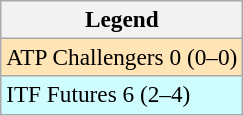<table class=wikitable style=font-size:97%>
<tr>
<th>Legend</th>
</tr>
<tr style="background:moccasin;">
<td>ATP Challengers 0 (0–0)</td>
</tr>
<tr style="background:#cffcff;">
<td>ITF Futures 6 (2–4)</td>
</tr>
</table>
